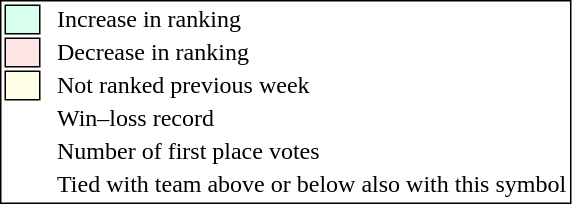<table style="border:1px solid black;">
<tr>
<td style="background:#D8FFEB; width:20px; border:1px solid black;"></td>
<td> </td>
<td>Increase in ranking</td>
</tr>
<tr>
<td style="background:#FFE6E6; width:20px; border:1px solid black;"></td>
<td> </td>
<td>Decrease in ranking</td>
</tr>
<tr>
<td style="background:#FFFFE6; width:20px; border:1px solid black;"></td>
<td> </td>
<td>Not ranked previous week</td>
</tr>
<tr>
<td></td>
<td> </td>
<td>Win–loss record</td>
</tr>
<tr>
<td></td>
<td> </td>
<td>Number of first place votes</td>
</tr>
<tr>
<td></td>
<td></td>
<td>Tied with team above or below also with this symbol</td>
</tr>
</table>
